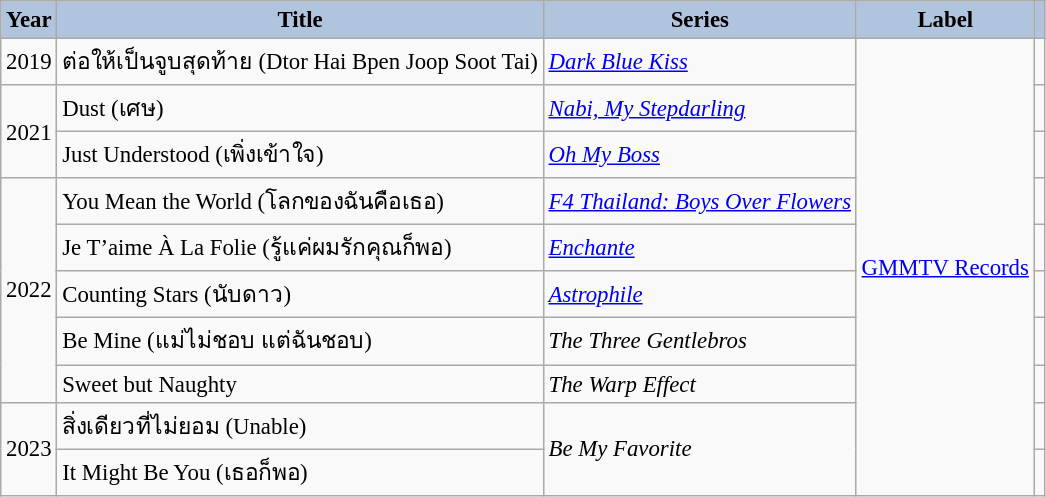<table class="wikitable" style="font-size: 95%;">
<tr>
<th style="background: #B0C4DE;">Year</th>
<th style="background: #B0C4DE;">Title</th>
<th style="background: #B0C4DE;">Series</th>
<th style="background: #B0C4DE;">Label</th>
<th style="background: #B0C4DE;"  class="unsortable"></th>
</tr>
<tr>
<td>2019</td>
<td>ต่อให้เป็นจูบสุดท้าย (Dtor Hai Bpen Joop Soot Tai)</td>
<td><em><a href='#'>Dark Blue Kiss</a></em></td>
<td rowspan="10"><a href='#'>GMMTV Records</a></td>
<td style="text-align:center;"></td>
</tr>
<tr>
<td rowspan = "2">2021</td>
<td>Dust (เศษ)</td>
<td><em><a href='#'>Nabi, My Stepdarling</a></em></td>
<td style="text-align:center;"></td>
</tr>
<tr>
<td>Just Understood (เพิ่งเข้าใจ)</td>
<td><em><a href='#'>Oh My Boss</a></em></td>
<td style="text-align:center;"></td>
</tr>
<tr>
<td rowspan = "5">2022</td>
<td>You Mean the World (โลกของฉันคือเธอ)</td>
<td><em><a href='#'>F4 Thailand: Boys Over Flowers</a></em></td>
<td style="text-align:center;"></td>
</tr>
<tr>
<td>Je T’aime À La Folie (รู้แค่ผมรักคุณก็พอ)</td>
<td><em><a href='#'>Enchante</a></em></td>
<td style="text-align:center;"></td>
</tr>
<tr>
<td>Counting Stars (นับดาว)</td>
<td><em><a href='#'>Astrophile</a></em></td>
<td style="text-align:center;"></td>
</tr>
<tr>
<td>Be Mine (แม่ไม่ชอบ แต่ฉันชอบ)</td>
<td><em>The Three Gentlebros</em></td>
<td style="text-align:center;"></td>
</tr>
<tr>
<td>Sweet but Naughty</td>
<td><em>The Warp Effect</em></td>
<td style="text-align:center;"></td>
</tr>
<tr>
<td rowspan = "2">2023</td>
<td>สิ่งเดียวที่ไม่ยอม (Unable)</td>
<td rowspan = "2"><em>Be My Favorite</em></td>
<td style="text-align:center;"></td>
</tr>
<tr>
<td>It Might Be You (เธอก็พอ) <br></td>
<td style="text-align:center;"></td>
</tr>
</table>
